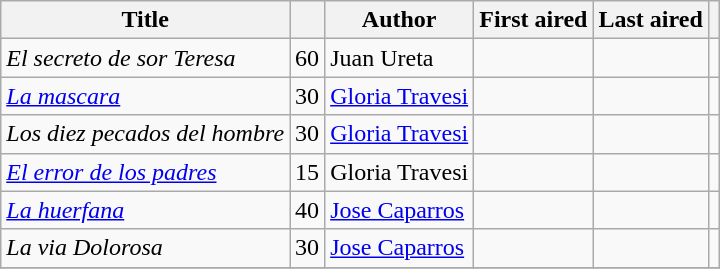<table class="wikitable sortable">
<tr>
<th>Title</th>
<th></th>
<th>Author</th>
<th>First aired</th>
<th>Last aired</th>
<th></th>
</tr>
<tr>
<td><em>El secreto de sor Teresa</em></td>
<td>60</td>
<td>Juan Ureta</td>
<td></td>
<td></td>
<td></td>
</tr>
<tr>
<td><em><a href='#'>La mascara</a></em></td>
<td>30</td>
<td><a href='#'>Gloria Travesi</a></td>
<td></td>
<td></td>
<td></td>
</tr>
<tr>
<td><em>Los diez pecados del hombre</em></td>
<td>30</td>
<td><a href='#'>Gloria Travesi</a></td>
<td></td>
<td></td>
<td></td>
</tr>
<tr>
<td><em><a href='#'>El error de los padres</a></em></td>
<td>15</td>
<td>Gloria Travesi</td>
<td></td>
<td></td>
<td></td>
</tr>
<tr>
<td><em><a href='#'>La huerfana</a></em></td>
<td>40</td>
<td><a href='#'>Jose Caparros</a></td>
<td></td>
<td></td>
<td></td>
</tr>
<tr>
<td><em>La via Dolorosa</em></td>
<td>30</td>
<td><a href='#'>Jose Caparros</a></td>
<td></td>
<td></td>
<td></td>
</tr>
<tr>
</tr>
</table>
